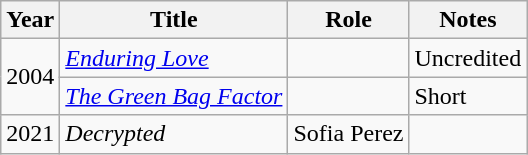<table class="wikitable sortable">
<tr>
<th>Year</th>
<th>Title</th>
<th>Role</th>
<th class="unsortable">Notes</th>
</tr>
<tr>
<td rowspan="2">2004</td>
<td><em><a href='#'>Enduring Love</a></em></td>
<td></td>
<td>Uncredited</td>
</tr>
<tr>
<td><em><a href='#'>The Green Bag Factor</a></em></td>
<td></td>
<td>Short</td>
</tr>
<tr>
<td>2021</td>
<td><em>Decrypted</em></td>
<td>Sofia Perez</td>
<td></td>
</tr>
</table>
